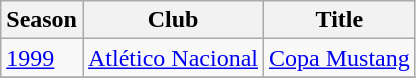<table class="wikitable">
<tr>
<th>Season</th>
<th>Club</th>
<th>Title</th>
</tr>
<tr>
<td><a href='#'>1999</a></td>
<td><a href='#'>Atlético Nacional</a></td>
<td><a href='#'>Copa Mustang</a></td>
</tr>
<tr>
</tr>
</table>
